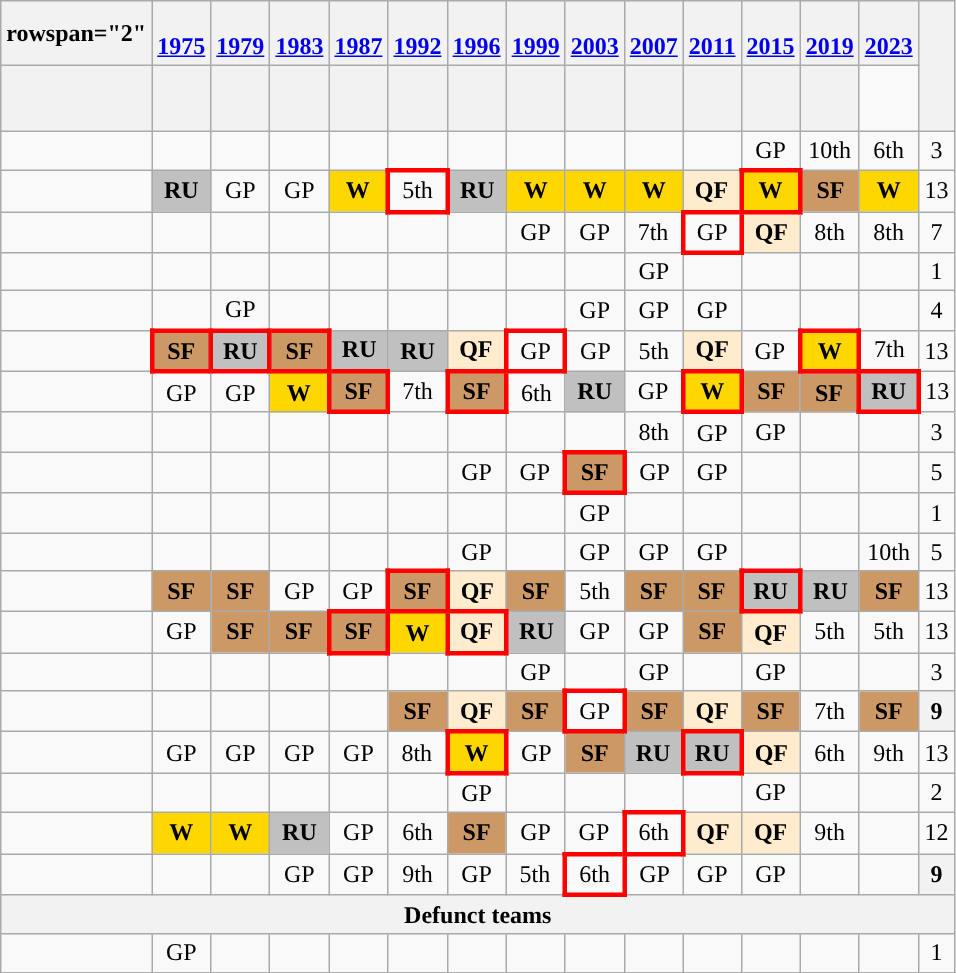<table class="wikitable" style="text-align: center;">
<tr>
<th>rowspan="2" </th>
<th><br><a href='#'>1975</a></th>
<th><br><a href='#'>1979</a></th>
<th><br><a href='#'>1983</a></th>
<th><br><a href='#'>1987</a></th>
<th><br><a href='#'>1992</a></th>
<th><br><a href='#'>1996</a></th>
<th><br><a href='#'>1999</a></th>
<th><br><a href='#'>2003</a></th>
<th><br><a href='#'>2007</a></th>
<th><br><a href='#'>2011</a></th>
<th><br><a href='#'>2015</a></th>
<th><br><a href='#'>2019</a></th>
<th><br><a href='#'>2023</a></th>
<th rowspan="2"></th>
</tr>
<tr>
<th></th>
<th></th>
<th><br></th>
<th><br></th>
<th><br></th>
<th><br><br></th>
<th><br><br></th>
<th><br><br></th>
<th></th>
<th><br><br></th>
<th><br></th>
<th><br></th>
<th></th>
</tr>
<tr>
<td style="text-align:left"></td>
<td></td>
<td></td>
<td></td>
<td></td>
<td></td>
<td></td>
<td></td>
<td></td>
<td></td>
<td></td>
<td>GP</td>
<td>10th</td>
<td>6th</td>
<td>3</td>
</tr>
<tr>
<td style="text-align:left"></td>
<td style="background: silver"><strong>RU</strong></td>
<td>GP</td>
<td>GP</td>
<td style="background: gold"><strong>W</strong></td>
<td style="border: 3px solid red">5th</td>
<td style="background: silver"><strong>RU</strong></td>
<td style="background: gold"><strong>W</strong></td>
<td style="background: gold"><strong>W</strong></td>
<td style="background: gold"><strong>W</strong></td>
<td style="background:#ffebcd;"><strong>QF</strong></td>
<td style="border: 3px solid red; background: gold"><strong>W</strong></td>
<td style="background-color: #cc9966"><strong>SF</strong></td>
<td style="background: gold"><strong>W</strong></td>
<td>13</td>
</tr>
<tr>
<td style="text-align:left"></td>
<td></td>
<td></td>
<td></td>
<td></td>
<td></td>
<td></td>
<td>GP</td>
<td>GP</td>
<td>7th</td>
<td style="border: 3px solid red">GP</td>
<td style="background:#ffebcd;"><strong>QF</strong></td>
<td>8th</td>
<td>8th</td>
<td>7</td>
</tr>
<tr>
<td style="text-align:left"></td>
<td></td>
<td></td>
<td></td>
<td></td>
<td></td>
<td></td>
<td></td>
<td></td>
<td>GP</td>
<td></td>
<td></td>
<td></td>
<td></td>
<td>1</td>
</tr>
<tr>
<td style="text-align:left"></td>
<td></td>
<td>GP</td>
<td></td>
<td></td>
<td></td>
<td></td>
<td></td>
<td>GP</td>
<td>GP</td>
<td>GP</td>
<td></td>
<td></td>
<td></td>
<td>4</td>
</tr>
<tr>
<td style="text-align:left"></td>
<td style="border: 3px solid red; background-color: #cc9966"><strong>SF</strong></td>
<td style="border: 3px solid red; background: silver"><strong>RU</strong></td>
<td style="border: 3px solid red; background-color: #cc9966"><strong>SF</strong></td>
<td style="background: silver"><strong>RU</strong></td>
<td style="background: silver"><strong>RU</strong></td>
<td style="background:#ffebcd;"><strong>QF</strong></td>
<td style="border: 3px solid red">GP</td>
<td>GP</td>
<td>5th</td>
<td style="background:#ffebcd;"><strong>QF</strong></td>
<td>GP</td>
<td style="border: 3px solid red; background: gold"><strong>W</strong></td>
<td>7th</td>
<td>13</td>
</tr>
<tr>
<td style="text-align:left"></td>
<td>GP</td>
<td>GP</td>
<td style="background: gold"><strong>W</strong></td>
<td style="border: 3px solid red; background-color: #cc9966"><strong>SF</strong></td>
<td>7th</td>
<td style="border: 3px solid red; background-color: #cc9966"><strong>SF</strong></td>
<td>6th</td>
<td style="background:silver"><strong>RU</strong></td>
<td>GP</td>
<td style="border: 3px solid red; background: gold"><strong>W</strong></td>
<td style="background-color: #cc9966"><strong>SF</strong></td>
<td style="background-color: #cc9966"><strong>SF</strong></td>
<td style="border: 3px solid red;background: silver"><strong>RU</strong></td>
<td>13</td>
</tr>
<tr>
<td style="text-align:left"></td>
<td></td>
<td></td>
<td></td>
<td></td>
<td></td>
<td></td>
<td></td>
<td></td>
<td>8th</td>
<td>GP</td>
<td>GP</td>
<td></td>
<td></td>
<td>3</td>
</tr>
<tr>
<td style="text-align:left"></td>
<td></td>
<td></td>
<td></td>
<td></td>
<td></td>
<td>GP</td>
<td>GP</td>
<td style="border: 3px solid red; background-color: #cc9966"><strong>SF</strong></td>
<td>GP</td>
<td>GP</td>
<td></td>
<td></td>
<td></td>
<td>5</td>
</tr>
<tr>
<td style="text-align:left"></td>
<td></td>
<td></td>
<td></td>
<td></td>
<td></td>
<td></td>
<td></td>
<td>GP</td>
<td></td>
<td></td>
<td></td>
<td></td>
<td></td>
<td>1</td>
</tr>
<tr>
<td style="text-align:left"></td>
<td></td>
<td></td>
<td></td>
<td></td>
<td></td>
<td>GP</td>
<td></td>
<td>GP</td>
<td>GP</td>
<td>GP</td>
<td></td>
<td></td>
<td>10th</td>
<td>5</td>
</tr>
<tr>
<td style="text-align:left"></td>
<td style="background-color: #cc9966"><strong>SF</strong></td>
<td style="background-color: #cc9966"><strong>SF</strong></td>
<td>GP</td>
<td>GP</td>
<td style="border: 3px solid red; background-color: #cc9966"><strong>SF</strong></td>
<td style="background:#ffebcd;"><strong>QF</strong></td>
<td style="background-color: #cc9966"><strong>SF</strong></td>
<td>5th</td>
<td style="background-color: #cc9966"><strong>SF</strong></td>
<td style="background-color: #cc9966"><strong>SF</strong></td>
<td style="border: 3px solid red; background: silver"><strong>RU</strong></td>
<td style="background: silver"><strong>RU</strong></td>
<td style="background-color: #cc9966"><strong>SF</strong></td>
<td>13</td>
</tr>
<tr>
<td style="text-align:left"></td>
<td>GP</td>
<td style="background-color: #cc9966"><strong>SF</strong></td>
<td style="background-color: #cc9966"><strong>SF</strong></td>
<td style="border: 3px solid red; background-color: #cc9966"><strong>SF</strong></td>
<td style="background: gold"><strong>W</strong></td>
<td style="border: 3px solid red; background:#ffebcd;"><strong>QF</strong></td>
<td style="background: silver"><strong>RU</strong></td>
<td>GP</td>
<td>GP</td>
<td style="background-color: #cc9966"><strong>SF</strong></td>
<td style="background:#ffebcd;"><strong>QF</strong></td>
<td>5th</td>
<td>5th</td>
<td>13</td>
</tr>
<tr>
<td style="text-align:left"></td>
<td></td>
<td></td>
<td></td>
<td></td>
<td></td>
<td></td>
<td>GP</td>
<td></td>
<td>GP</td>
<td></td>
<td>GP</td>
<td></td>
<td></td>
<td>3</td>
</tr>
<tr>
<td style="text-align:left"></td>
<td></td>
<td></td>
<td></td>
<td></td>
<td style="background-color: #cc9966"><strong>SF</strong></td>
<td style="background:#ffebcd;"><strong>QF</strong></td>
<td style="background-color: #cc9966"><strong>SF</strong></td>
<td style="border: 3px solid red;">GP</td>
<td style="background-color: #cc9966"><strong>SF</strong></td>
<td style="background:#ffebcd;"><strong>QF</strong></td>
<td style="background-color: #cc9966"><strong>SF</strong></td>
<td>7th</td>
<td style="background-color: #cc9966"><strong>SF</strong></td>
<th>9</th>
</tr>
<tr>
<td style="text-align:left"></td>
<td>GP</td>
<td>GP</td>
<td>GP</td>
<td>GP</td>
<td>8th</td>
<td style="border: 3px solid red; background: gold"><strong>W</strong></td>
<td>GP</td>
<td style="background-color: #cc9966"><strong>SF</strong></td>
<td style="background: silver"><strong>RU</strong></td>
<td style="border: 3px solid red; background: silver"><strong>RU</strong></td>
<td style="background:#ffebcd;"><strong>QF</strong></td>
<td>6th</td>
<td>9th</td>
<td>13</td>
</tr>
<tr>
<td style="text-align:left"></td>
<td></td>
<td></td>
<td></td>
<td></td>
<td></td>
<td>GP</td>
<td></td>
<td></td>
<td></td>
<td></td>
<td>GP</td>
<td></td>
<td></td>
<td>2</td>
</tr>
<tr>
<td style="text-align:left"></td>
<td style="background: gold"><strong>W</strong></td>
<td style="background: gold"><strong>W</strong></td>
<td style="background: silver"><strong>RU</strong></td>
<td>GP</td>
<td>6th</td>
<td style="background-color: #cc9966"><strong>SF</strong></td>
<td>GP</td>
<td>GP</td>
<td style="border: 3px solid red;">6th</td>
<td style="background:#ffebcd;"><strong>QF</strong></td>
<td style="background:#ffebcd;"><strong>QF</strong></td>
<td>9th</td>
<td></td>
<td>12</td>
</tr>
<tr>
<td style="text-align:left"></td>
<td></td>
<td></td>
<td>GP</td>
<td>GP</td>
<td>9th</td>
<td>GP</td>
<td>5th</td>
<td style="border: 3px solid red;">6th</td>
<td>GP</td>
<td>GP</td>
<td>GP</td>
<td></td>
<td></td>
<th>9</th>
</tr>
<tr>
<th colspan="16">Defunct teams</th>
</tr>
<tr>
<td style="text-align:left"></td>
<td>GP</td>
<td></td>
<td></td>
<td></td>
<td></td>
<td></td>
<td></td>
<td></td>
<td></td>
<td></td>
<td></td>
<td></td>
<td></td>
<td>1</td>
</tr>
</table>
